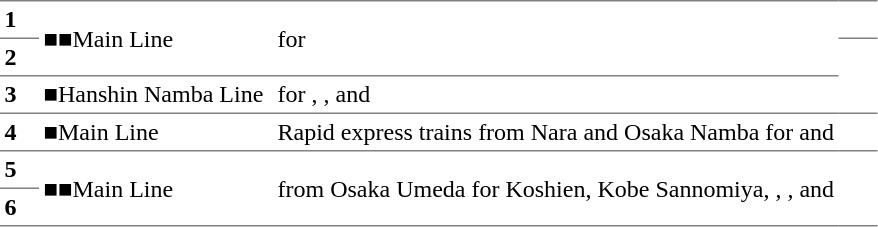<table border="1" cellspacing="0" cellpadding="3" frame="hsides" rules="rows" style="margin-top:.4em; text-align:left">
<tr>
<th style="width:20px">1</th>
<td style="width:150px" rowspan=3><span>■</span><span>■</span>Main Line</td>
<td rowspan=3>for </td>
<td style="width:20px" rowspan=2></td>
</tr>
<tr>
<th rowspan=2>2</th>
</tr>
<tr>
<td rowspan=2></td>
</tr>
<tr>
<th>3</th>
<td><span>■</span>Hanshin Namba Line</td>
<td>for , ,  and </td>
</tr>
<tr>
<th>4</th>
<td><span>■</span>Main Line</td>
<td>Rapid express trains from Nara and Osaka Namba for  and </td>
<td rowspan=2></td>
</tr>
<tr>
<th rowspan=2>5</th>
<td rowspan=3><span>■</span><span>■</span>Main Line</td>
<td rowspan=3>from Osaka Umeda for Koshien, Kobe Sannomiya, , , and </td>
</tr>
<tr>
<td rowspan=2></td>
</tr>
<tr>
<th>6</th>
</tr>
</table>
